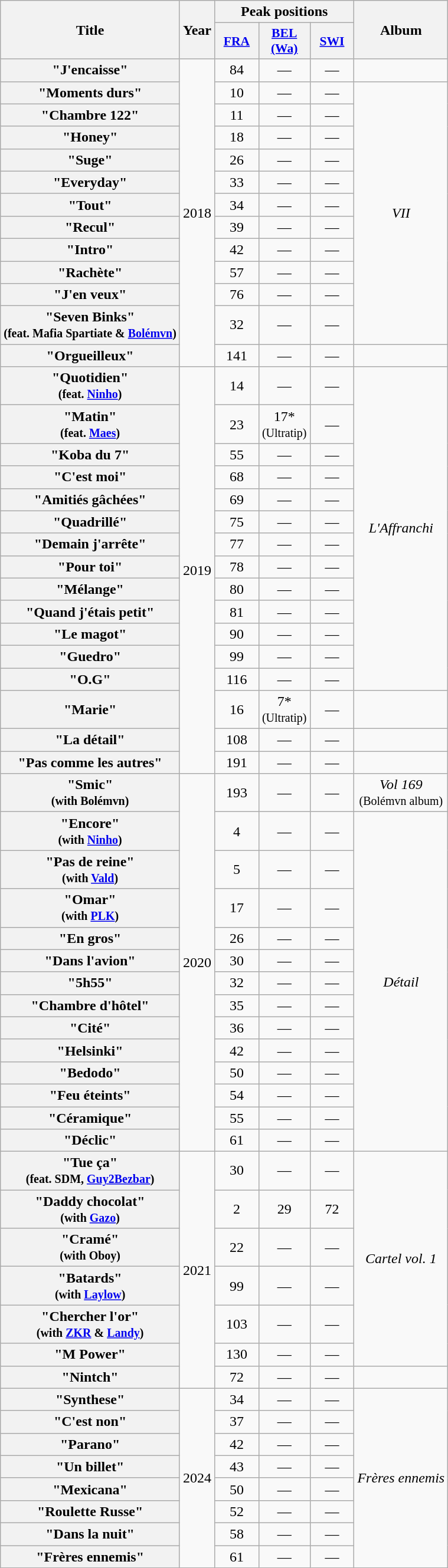<table class="wikitable plainrowheaders" style="text-align:center">
<tr>
<th scope="col" rowspan="2">Title</th>
<th scope="col" rowspan="2">Year</th>
<th scope="col" colspan="3">Peak positions</th>
<th scope="col" rowspan="2">Album</th>
</tr>
<tr>
<th scope="col" style="width:3em;font-size:90%;"><a href='#'>FRA</a><br></th>
<th scope="col" style="width:3em;font-size:90%;"><a href='#'>BEL <br>(Wa)</a><br></th>
<th scope="col" style="width:3em;font-size:90%;"><a href='#'>SWI</a><br></th>
</tr>
<tr>
<th scope="row">"J'encaisse"</th>
<td rowspan=13>2018</td>
<td>84</td>
<td>—</td>
<td>—</td>
<td></td>
</tr>
<tr>
<th scope="row">"Moments durs"</th>
<td>10</td>
<td>—</td>
<td>—</td>
<td rowspan=11><em>VII</em></td>
</tr>
<tr>
<th scope="row">"Chambre 122"</th>
<td>11</td>
<td>—</td>
<td>—</td>
</tr>
<tr>
<th scope="row">"Honey"</th>
<td>18</td>
<td>—</td>
<td>—</td>
</tr>
<tr>
<th scope="row">"Suge"</th>
<td>26</td>
<td>—</td>
<td>—</td>
</tr>
<tr>
<th scope="row">"Everyday"</th>
<td>33</td>
<td>—</td>
<td>—</td>
</tr>
<tr>
<th scope="row">"Tout"</th>
<td>34</td>
<td>—</td>
<td>—</td>
</tr>
<tr>
<th scope="row">"Recul"</th>
<td>39</td>
<td>—</td>
<td>—</td>
</tr>
<tr>
<th scope="row">"Intro"</th>
<td>42</td>
<td>—</td>
<td>—</td>
</tr>
<tr>
<th scope="row">"Rachète"</th>
<td>57</td>
<td>—</td>
<td>—</td>
</tr>
<tr>
<th scope="row">"J'en veux"</th>
<td>76</td>
<td>—</td>
<td>—</td>
</tr>
<tr>
<th scope="row">"Seven Binks"<br><small>(feat. Mafia Spartiate & <a href='#'>Bolémvn</a>)</small></th>
<td>32</td>
<td>—</td>
<td>—</td>
</tr>
<tr>
<th scope="row">"Orgueilleux"</th>
<td>141</td>
<td>—</td>
<td>—</td>
<td></td>
</tr>
<tr>
<th scope="row">"Quotidien"<br><small>(feat. <a href='#'>Ninho</a>)</small></th>
<td rowspan=16>2019</td>
<td>14</td>
<td>—</td>
<td>—</td>
<td rowspan=13><em>L'Affranchi</em></td>
</tr>
<tr>
<th scope="row">"Matin"<br><small>(feat. <a href='#'>Maes</a>)</small></th>
<td>23</td>
<td>17*<br><small>(Ultratip)</small></td>
<td>—</td>
</tr>
<tr>
<th scope="row">"Koba du 7"</th>
<td>55</td>
<td>—</td>
<td>—</td>
</tr>
<tr>
<th scope="row">"C'est moi"</th>
<td>68</td>
<td>—</td>
<td>—</td>
</tr>
<tr>
<th scope="row">"Amitiés gâchées"</th>
<td>69</td>
<td>—</td>
<td>—</td>
</tr>
<tr>
<th scope="row">"Quadrillé"</th>
<td>75</td>
<td>—</td>
<td>—</td>
</tr>
<tr>
<th scope="row">"Demain j'arrête"</th>
<td>77</td>
<td>—</td>
<td>—</td>
</tr>
<tr>
<th scope="row">"Pour toi"</th>
<td>78</td>
<td>—</td>
<td>—</td>
</tr>
<tr>
<th scope="row">"Mélange"</th>
<td>80</td>
<td>—</td>
<td>—</td>
</tr>
<tr>
<th scope="row">"Quand j'étais petit"</th>
<td>81</td>
<td>—</td>
<td>—</td>
</tr>
<tr>
<th scope="row">"Le magot"</th>
<td>90</td>
<td>—</td>
<td>—</td>
</tr>
<tr>
<th scope="row">"Guedro"</th>
<td>99</td>
<td>—</td>
<td>—</td>
</tr>
<tr>
<th scope="row">"O.G"</th>
<td>116</td>
<td>—</td>
<td>—</td>
</tr>
<tr>
<th scope="row">"Marie"</th>
<td>16</td>
<td>7*<br><small>(Ultratip)</small></td>
<td>—</td>
<td></td>
</tr>
<tr>
<th scope="row">"La détail"</th>
<td>108</td>
<td>—</td>
<td>—</td>
<td></td>
</tr>
<tr>
<th scope="row">"Pas comme les autres"</th>
<td>191</td>
<td>—</td>
<td>—</td>
<td></td>
</tr>
<tr>
<th scope="row">"Smic"<br><small>(with Bolémvn)</small></th>
<td rowspan=14>2020</td>
<td>193</td>
<td>—</td>
<td>—</td>
<td><em>Vol 169</em> <br><small>(Bolémvn album)</small></td>
</tr>
<tr>
<th scope="row">"Encore"<br><small>(with <a href='#'>Ninho</a>)</small></th>
<td>4</td>
<td>—</td>
<td>—</td>
<td rowspan=13><em>Détail</em></td>
</tr>
<tr>
<th scope="row">"Pas de reine"<br><small>(with <a href='#'>Vald</a>)</small></th>
<td>5</td>
<td>—</td>
<td>—</td>
</tr>
<tr>
<th scope="row">"Omar"<br><small>(with <a href='#'>PLK</a>)</small></th>
<td>17</td>
<td>—</td>
<td>—</td>
</tr>
<tr>
<th scope="row">"En gros"</th>
<td>26</td>
<td>—</td>
<td>—</td>
</tr>
<tr>
<th scope="row">"Dans l'avion"</th>
<td>30</td>
<td>—</td>
<td>—</td>
</tr>
<tr>
<th scope="row">"5h55"</th>
<td>32</td>
<td>—</td>
<td>—</td>
</tr>
<tr>
<th scope="row">"Chambre d'hôtel"</th>
<td>35</td>
<td>—</td>
<td>—</td>
</tr>
<tr>
<th scope="row">"Cité"</th>
<td>36</td>
<td>—</td>
<td>—</td>
</tr>
<tr>
<th scope="row">"Helsinki"</th>
<td>42</td>
<td>—</td>
<td>—</td>
</tr>
<tr>
<th scope="row">"Bedodo"</th>
<td>50</td>
<td>—</td>
<td>—</td>
</tr>
<tr>
<th scope="row">"Feu éteints"</th>
<td>54</td>
<td>—</td>
<td>—</td>
</tr>
<tr>
<th scope="row">"Céramique"</th>
<td>55</td>
<td>—</td>
<td>—</td>
</tr>
<tr>
<th scope="row">"Déclic"</th>
<td>61</td>
<td>—</td>
<td>—</td>
</tr>
<tr>
<th scope="row">"Tue ça"<br><small>(feat. SDM, <a href='#'>Guy2Bezbar</a>)</small></th>
<td rowspan=7>2021</td>
<td>30</td>
<td>—</td>
<td>—</td>
<td rowspan=6><em>Cartel vol. 1</em></td>
</tr>
<tr>
<th scope="row">"Daddy chocolat"<br><small>(with <a href='#'>Gazo</a>)</small></th>
<td>2</td>
<td>29</td>
<td>72</td>
</tr>
<tr>
<th scope="row">"Cramé"<br><small>(with Oboy)</small></th>
<td>22</td>
<td>—</td>
<td>—</td>
</tr>
<tr>
<th scope="row">"Batards"<br><small>(with <a href='#'>Laylow</a>)</small></th>
<td>99</td>
<td>—</td>
<td>—</td>
</tr>
<tr>
<th scope="row">"Chercher l'or"<br><small>(with <a href='#'>ZKR</a> & <a href='#'>Landy</a>)</small></th>
<td>103</td>
<td>—</td>
<td>—</td>
</tr>
<tr>
<th scope="row">"M Power"</th>
<td>130</td>
<td>—</td>
<td>—</td>
</tr>
<tr>
<th scope="row">"Nintch"</th>
<td>72</td>
<td>—</td>
<td>—</td>
<td></td>
</tr>
<tr>
<th scope="row">"Synthese"</th>
<td rowspan=8>2024</td>
<td>34</td>
<td>—</td>
<td>—</td>
<td rowspan=8><em>Frères ennemis</em></td>
</tr>
<tr>
<th scope="row">"C'est non"<br></th>
<td>37</td>
<td>—</td>
<td>—</td>
</tr>
<tr>
<th scope="row">"Parano"<br></th>
<td>42</td>
<td>—</td>
<td>—</td>
</tr>
<tr>
<th scope="row">"Un billet"<br></th>
<td>43</td>
<td>—</td>
<td>—</td>
</tr>
<tr>
<th scope="row">"Mexicana"<br></th>
<td>50</td>
<td>—</td>
<td>—</td>
</tr>
<tr>
<th scope="row">"Roulette Russe"<br></th>
<td>52</td>
<td>—</td>
<td>—</td>
</tr>
<tr>
<th scope="row">"Dans la nuit"<br></th>
<td>58</td>
<td>—</td>
<td>—</td>
</tr>
<tr>
<th scope="row">"Frères ennemis"<br></th>
<td>61</td>
<td>—</td>
<td>—</td>
</tr>
</table>
